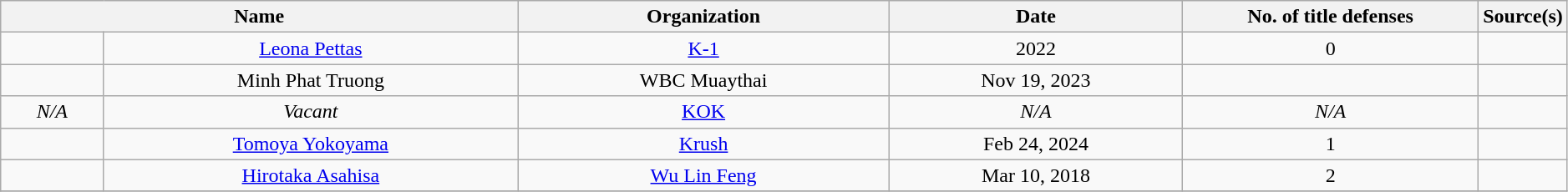<table class="wikitable" style="width:99%; text-align:center;">
<tr>
<th colspan="2" style="width:35%;">Name</th>
<th style="width:25%;">Organization</th>
<th width=20%>Date</th>
<th width=20%>No. of title defenses</th>
<th>Source(s)</th>
</tr>
<tr>
<td><br></td>
<td><a href='#'>Leona Pettas</a></td>
<td><a href='#'>K-1</a></td>
<td>2022</td>
<td>0</td>
<td></td>
</tr>
<tr>
<td><br></td>
<td>Minh Phat Truong <br></td>
<td>WBC Muaythai</td>
<td>Nov 19, 2023</td>
<td></td>
<td></td>
</tr>
<tr>
<td><em>N/A</em></td>
<td><em>Vacant</em></td>
<td><a href='#'>KOK</a></td>
<td><em>N/A</em></td>
<td><em>N/A</em></td>
<td></td>
</tr>
<tr>
<td><br></td>
<td><a href='#'>Tomoya Yokoyama</a></td>
<td><a href='#'>Krush</a></td>
<td>Feb 24, 2024</td>
<td>1</td>
<td></td>
</tr>
<tr>
<td><br></td>
<td><a href='#'>Hirotaka Asahisa</a></td>
<td><a href='#'>Wu Lin Feng</a></td>
<td>Mar 10, 2018</td>
<td>2</td>
<td></td>
</tr>
<tr>
</tr>
</table>
